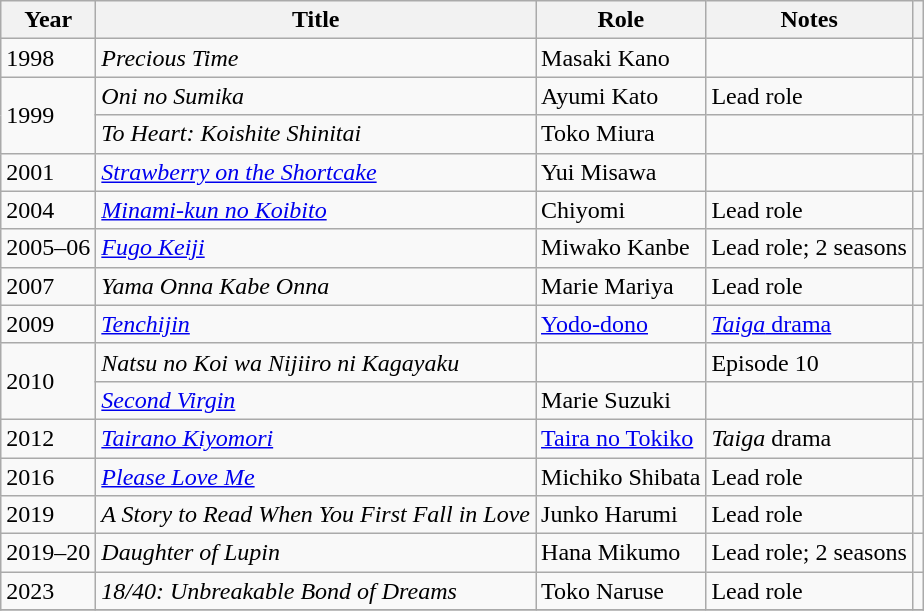<table class="wikitable sortable">
<tr>
<th>Year</th>
<th>Title</th>
<th>Role</th>
<th class="unsortable">Notes</th>
<th class="unsortable"></th>
</tr>
<tr>
<td>1998</td>
<td><em>Precious Time</em></td>
<td>Masaki Kano</td>
<td></td>
<td></td>
</tr>
<tr>
<td rowspan="2">1999</td>
<td><em>Oni no Sumika</em></td>
<td>Ayumi Kato</td>
<td>Lead role</td>
<td></td>
</tr>
<tr>
<td><em>To Heart: Koishite Shinitai</em></td>
<td>Toko Miura</td>
<td></td>
<td></td>
</tr>
<tr>
<td>2001</td>
<td><em><a href='#'>Strawberry on the Shortcake</a></em></td>
<td>Yui Misawa</td>
<td></td>
<td></td>
</tr>
<tr>
<td>2004</td>
<td><em><a href='#'>Minami-kun no Koibito</a></em></td>
<td>Chiyomi</td>
<td>Lead role</td>
<td></td>
</tr>
<tr>
<td>2005–06</td>
<td><em><a href='#'>Fugo Keiji</a></em></td>
<td>Miwako Kanbe</td>
<td>Lead role; 2 seasons</td>
<td></td>
</tr>
<tr>
<td>2007</td>
<td><em>Yama Onna Kabe Onna</em></td>
<td>Marie Mariya</td>
<td>Lead role</td>
<td></td>
</tr>
<tr>
<td>2009</td>
<td><em><a href='#'>Tenchijin</a></em></td>
<td><a href='#'>Yodo-dono</a></td>
<td><a href='#'><em>Taiga</em> drama</a></td>
<td></td>
</tr>
<tr>
<td rowspan=2>2010</td>
<td><em>Natsu no Koi wa Nijiiro ni Kagayaku</em></td>
<td></td>
<td>Episode 10</td>
<td></td>
</tr>
<tr>
<td><em><a href='#'>Second Virgin</a></em></td>
<td>Marie Suzuki</td>
<td></td>
<td></td>
</tr>
<tr>
<td>2012</td>
<td><em><a href='#'>Tairano Kiyomori</a></em></td>
<td><a href='#'>Taira no Tokiko</a></td>
<td><em>Taiga</em> drama</td>
<td></td>
</tr>
<tr>
<td>2016</td>
<td><em><a href='#'>Please Love Me</a></em></td>
<td>Michiko Shibata</td>
<td>Lead role</td>
<td></td>
</tr>
<tr>
<td>2019</td>
<td><em>A Story to Read When You First Fall in Love</em></td>
<td>Junko Harumi</td>
<td>Lead role</td>
<td></td>
</tr>
<tr>
<td>2019–20</td>
<td><em>Daughter of Lupin</em></td>
<td>Hana Mikumo</td>
<td>Lead role;  2 seasons</td>
<td></td>
</tr>
<tr>
<td>2023</td>
<td><em>18/40: Unbreakable Bond of Dreams</em></td>
<td>Toko Naruse</td>
<td>Lead role</td>
<td></td>
</tr>
<tr>
</tr>
</table>
